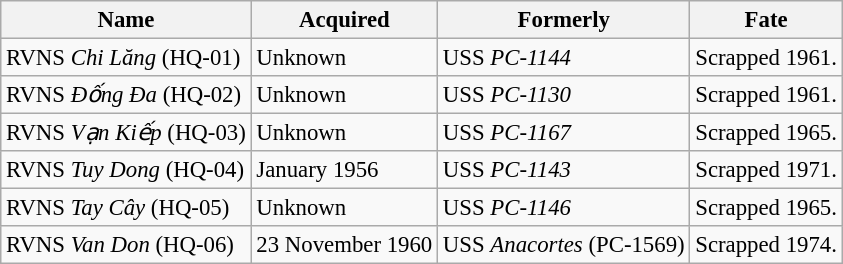<table class="wikitable" style="font-size:95%;">
<tr>
<th>Name</th>
<th>Acquired</th>
<th>Formerly</th>
<th>Fate</th>
</tr>
<tr>
<td>RVNS <em>Chi Lăng</em> (HQ-01)</td>
<td>Unknown</td>
<td>USS <em>PC-1144</em></td>
<td>Scrapped 1961.</td>
</tr>
<tr>
<td>RVNS <em>Đống Đa</em> (HQ-02)</td>
<td>Unknown</td>
<td>USS <em>PC-1130</em></td>
<td>Scrapped 1961.</td>
</tr>
<tr>
<td>RVNS <em>Vạn Kiếp</em> (HQ-03)</td>
<td>Unknown</td>
<td>USS <em>PC-1167</em></td>
<td>Scrapped 1965.</td>
</tr>
<tr>
<td>RVNS <em>Tuy Dong</em> (HQ-04)</td>
<td>January 1956</td>
<td>USS <em>PC-1143</em></td>
<td>Scrapped 1971.</td>
</tr>
<tr>
<td>RVNS <em>Tay Cây</em> (HQ-05)</td>
<td>Unknown</td>
<td>USS <em>PC-1146</em></td>
<td>Scrapped 1965.</td>
</tr>
<tr>
<td>RVNS <em>Van Don</em> (HQ-06)</td>
<td>23 November 1960</td>
<td>USS <em>Anacortes</em> (PC-1569)</td>
<td>Scrapped 1974.</td>
</tr>
</table>
